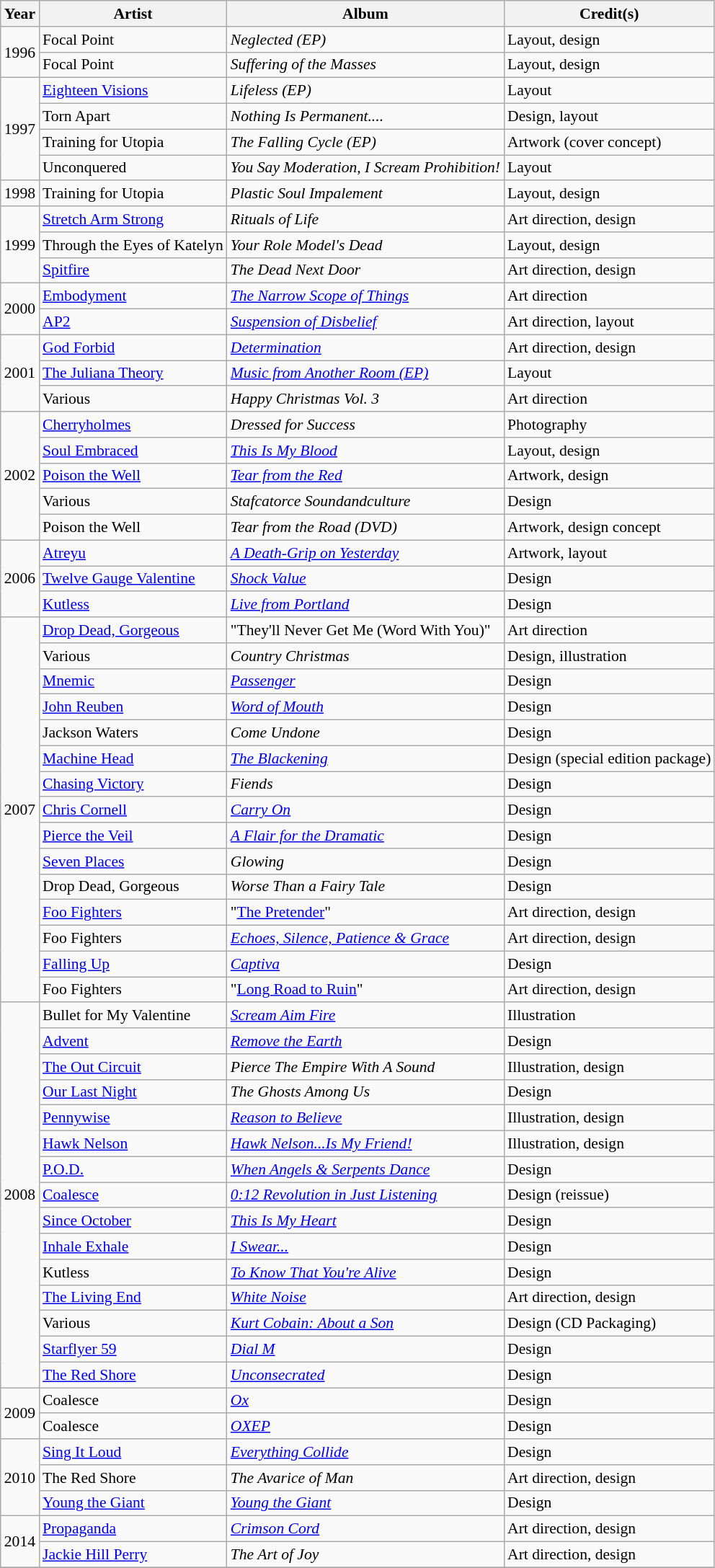<table class="wikitable sortable" style="font-size: 90%;">
<tr>
<th>Year</th>
<th>Artist</th>
<th>Album</th>
<th>Credit(s)</th>
</tr>
<tr>
<td rowspan="2">1996</td>
<td>Focal Point</td>
<td><em>Neglected (EP)</em></td>
<td>Layout, design</td>
</tr>
<tr>
<td>Focal Point</td>
<td><em>Suffering of the Masses</em></td>
<td>Layout, design</td>
</tr>
<tr>
<td rowspan="4">1997</td>
<td><a href='#'>Eighteen Visions</a></td>
<td><em>Lifeless (EP)</em></td>
<td>Layout</td>
</tr>
<tr>
<td>Torn Apart</td>
<td><em>Nothing Is Permanent....</em></td>
<td>Design, layout</td>
</tr>
<tr>
<td>Training for Utopia</td>
<td><em>The Falling Cycle (EP)</em></td>
<td>Artwork (cover concept)</td>
</tr>
<tr>
<td>Unconquered</td>
<td><em>You Say Moderation, I Scream Prohibition!</em></td>
<td>Layout</td>
</tr>
<tr>
<td rowspan="">1998</td>
<td>Training for Utopia</td>
<td><em>Plastic Soul Impalement</em></td>
<td>Layout, design</td>
</tr>
<tr>
<td rowspan="3">1999</td>
<td><a href='#'>Stretch Arm Strong</a></td>
<td><em>Rituals of Life</em></td>
<td>Art direction, design</td>
</tr>
<tr>
<td>Through the Eyes of Katelyn</td>
<td><em>Your Role Model's Dead</em></td>
<td>Layout, design</td>
</tr>
<tr>
<td><a href='#'>Spitfire</a></td>
<td><em>The Dead Next Door</em></td>
<td>Art direction, design</td>
</tr>
<tr>
<td rowspan="2">2000</td>
<td><a href='#'>Embodyment</a></td>
<td><em><a href='#'>The Narrow Scope of Things</a></em></td>
<td>Art direction</td>
</tr>
<tr>
<td><a href='#'>AP2</a></td>
<td><em><a href='#'>Suspension of Disbelief</a></em></td>
<td>Art direction, layout</td>
</tr>
<tr>
<td rowspan="3">2001</td>
<td><a href='#'>God Forbid</a></td>
<td><em><a href='#'>Determination</a></em></td>
<td>Art direction, design</td>
</tr>
<tr>
<td><a href='#'>The Juliana Theory</a></td>
<td><em><a href='#'>Music from Another Room (EP)</a></em></td>
<td>Layout</td>
</tr>
<tr>
<td>Various</td>
<td><em>Happy Christmas Vol. 3</em></td>
<td>Art direction</td>
</tr>
<tr>
<td rowspan="5">2002</td>
<td><a href='#'>Cherryholmes</a></td>
<td><em>Dressed for Success</em></td>
<td>Photography</td>
</tr>
<tr>
<td><a href='#'>Soul Embraced</a></td>
<td><em><a href='#'>This Is My Blood</a></em></td>
<td>Layout, design</td>
</tr>
<tr>
<td><a href='#'>Poison the Well</a></td>
<td><em><a href='#'>Tear from the Red</a></em></td>
<td>Artwork, design</td>
</tr>
<tr>
<td>Various</td>
<td><em>Stafcatorce Soundandculture</em></td>
<td>Design</td>
</tr>
<tr>
<td>Poison the Well</td>
<td><em>Tear from the Road (DVD)</em></td>
<td>Artwork, design concept</td>
</tr>
<tr>
<td rowspan="3">2006</td>
<td><a href='#'>Atreyu</a></td>
<td><em><a href='#'>A Death-Grip on Yesterday</a></em></td>
<td>Artwork, layout</td>
</tr>
<tr>
<td><a href='#'>Twelve Gauge Valentine</a></td>
<td><em><a href='#'>Shock Value</a></em></td>
<td>Design</td>
</tr>
<tr>
<td><a href='#'>Kutless</a></td>
<td><em><a href='#'>Live from Portland</a></em></td>
<td>Design</td>
</tr>
<tr>
<td rowspan="15">2007</td>
<td><a href='#'>Drop Dead, Gorgeous</a></td>
<td>"They'll Never Get Me (Word With You)"</td>
<td>Art direction</td>
</tr>
<tr>
<td>Various</td>
<td><em>Country Christmas</em></td>
<td>Design, illustration</td>
</tr>
<tr>
<td><a href='#'>Mnemic</a></td>
<td><em><a href='#'>Passenger</a></em></td>
<td>Design</td>
</tr>
<tr>
<td><a href='#'>John Reuben</a></td>
<td><em><a href='#'>Word of Mouth</a></em></td>
<td>Design</td>
</tr>
<tr>
<td>Jackson Waters</td>
<td><em>Come Undone</em></td>
<td>Design</td>
</tr>
<tr>
<td><a href='#'>Machine Head</a></td>
<td><em><a href='#'>The Blackening</a></em></td>
<td>Design (special edition package)</td>
</tr>
<tr>
<td><a href='#'>Chasing Victory</a></td>
<td><em>Fiends</em></td>
<td>Design</td>
</tr>
<tr>
<td><a href='#'>Chris Cornell</a></td>
<td><em><a href='#'>Carry On</a></em></td>
<td>Design</td>
</tr>
<tr>
<td><a href='#'>Pierce the Veil</a></td>
<td><em><a href='#'>A Flair for the Dramatic</a></em></td>
<td>Design</td>
</tr>
<tr>
<td><a href='#'>Seven Places</a></td>
<td><em>Glowing</em></td>
<td>Design</td>
</tr>
<tr>
<td>Drop Dead, Gorgeous</td>
<td><em>Worse Than a Fairy Tale</em></td>
<td>Design</td>
</tr>
<tr>
<td><a href='#'>Foo Fighters</a></td>
<td>"<a href='#'>The Pretender</a>"</td>
<td>Art direction, design</td>
</tr>
<tr>
<td>Foo Fighters</td>
<td><em><a href='#'>Echoes, Silence, Patience & Grace</a></em></td>
<td>Art direction, design</td>
</tr>
<tr>
<td><a href='#'>Falling Up</a></td>
<td><em><a href='#'>Captiva</a></em></td>
<td>Design</td>
</tr>
<tr>
<td>Foo Fighters</td>
<td>"<a href='#'>Long Road to Ruin</a>"</td>
<td>Art direction, design</td>
</tr>
<tr>
<td rowspan="15">2008</td>
<td>Bullet for My Valentine</td>
<td><em><a href='#'>Scream Aim Fire</a></em></td>
<td>Illustration</td>
</tr>
<tr>
<td><a href='#'>Advent</a></td>
<td><em><a href='#'>Remove the Earth</a></em></td>
<td>Design</td>
</tr>
<tr>
<td><a href='#'>The Out Circuit</a></td>
<td><em>Pierce The Empire With A Sound</em></td>
<td>Illustration, design</td>
</tr>
<tr>
<td><a href='#'>Our Last Night</a></td>
<td><em>The Ghosts Among Us</em></td>
<td>Design</td>
</tr>
<tr>
<td><a href='#'>Pennywise</a></td>
<td><em><a href='#'>Reason to Believe</a></em></td>
<td>Illustration, design</td>
</tr>
<tr>
<td><a href='#'>Hawk Nelson</a></td>
<td><em><a href='#'>Hawk Nelson...Is My Friend!</a></em></td>
<td>Illustration, design</td>
</tr>
<tr>
<td><a href='#'>P.O.D.</a></td>
<td><em><a href='#'>When Angels & Serpents Dance</a></em></td>
<td>Design</td>
</tr>
<tr>
<td><a href='#'>Coalesce</a></td>
<td><em><a href='#'>0:12 Revolution in Just Listening</a></em></td>
<td>Design (reissue)</td>
</tr>
<tr>
<td><a href='#'>Since October</a></td>
<td><em><a href='#'>This Is My Heart</a></em></td>
<td>Design</td>
</tr>
<tr>
<td><a href='#'>Inhale Exhale</a></td>
<td><em><a href='#'>I Swear...</a></em></td>
<td>Design</td>
</tr>
<tr>
<td>Kutless</td>
<td><em><a href='#'>To Know That You're Alive</a></em></td>
<td>Design</td>
</tr>
<tr>
<td><a href='#'>The Living End</a></td>
<td><em><a href='#'>White Noise</a></em></td>
<td>Art direction, design</td>
</tr>
<tr>
<td>Various</td>
<td><em><a href='#'>Kurt Cobain: About a Son</a></em></td>
<td>Design (CD Packaging)</td>
</tr>
<tr>
<td><a href='#'>Starflyer 59</a></td>
<td><em><a href='#'>Dial M</a></em></td>
<td>Design</td>
</tr>
<tr>
<td><a href='#'>The Red Shore</a></td>
<td><em><a href='#'>Unconsecrated</a></em></td>
<td>Design</td>
</tr>
<tr>
<td rowspan="2">2009</td>
<td>Coalesce</td>
<td><em><a href='#'>Ox</a></em></td>
<td>Design</td>
</tr>
<tr>
<td>Coalesce</td>
<td><em><a href='#'>OXEP</a></em></td>
<td>Design</td>
</tr>
<tr>
<td rowspan="3">2010</td>
<td><a href='#'>Sing It Loud</a></td>
<td><em><a href='#'>Everything Collide</a></em></td>
<td>Design</td>
</tr>
<tr>
<td>The Red Shore</td>
<td><em>The Avarice of Man</em></td>
<td>Art direction, design</td>
</tr>
<tr>
<td><a href='#'>Young the Giant</a></td>
<td><em><a href='#'>Young the Giant</a></em></td>
<td>Design</td>
</tr>
<tr>
<td rowspan="2">2014</td>
<td><a href='#'>Propaganda</a></td>
<td><em><a href='#'>Crimson Cord</a></em></td>
<td>Art direction, design</td>
</tr>
<tr>
<td><a href='#'>Jackie Hill Perry</a></td>
<td><em>The Art of Joy</em></td>
<td>Art direction, design</td>
</tr>
<tr>
</tr>
</table>
